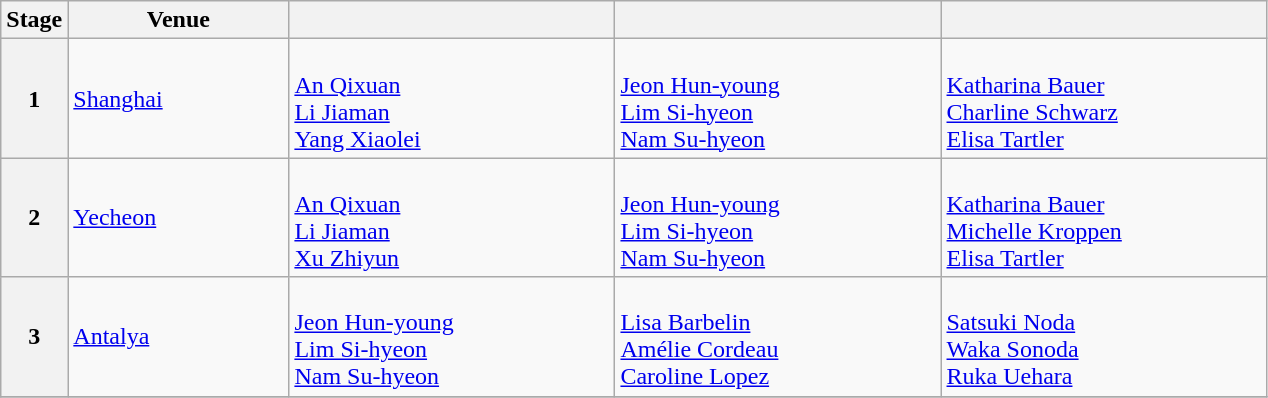<table class="wikitable">
<tr>
<th>Stage</th>
<th width=140>Venue</th>
<th width=210></th>
<th width=210></th>
<th width=210></th>
</tr>
<tr>
<th>1</th>
<td> <a href='#'>Shanghai</a></td>
<td> <br> <a href='#'>An Qixuan</a> <br> <a href='#'>Li Jiaman</a> <br> <a href='#'>Yang Xiaolei</a></td>
<td> <br> <a href='#'>Jeon Hun-young</a> <br> <a href='#'>Lim Si-hyeon</a> <br> <a href='#'>Nam Su-hyeon</a></td>
<td> <br> <a href='#'>Katharina Bauer</a> <br> <a href='#'>Charline Schwarz</a> <br> <a href='#'>Elisa Tartler</a></td>
</tr>
<tr>
<th>2</th>
<td> <a href='#'>Yecheon</a></td>
<td> <br> <a href='#'>An Qixuan</a> <br> <a href='#'>Li Jiaman</a> <br> <a href='#'>Xu Zhiyun</a></td>
<td> <br> <a href='#'>Jeon Hun-young</a> <br> <a href='#'>Lim Si-hyeon</a> <br> <a href='#'>Nam Su-hyeon</a></td>
<td> <br> <a href='#'>Katharina Bauer</a> <br> <a href='#'>Michelle Kroppen</a> <br> <a href='#'>Elisa Tartler</a></td>
</tr>
<tr>
<th>3</th>
<td> <a href='#'>Antalya</a></td>
<td> <br> <a href='#'>Jeon Hun-young</a> <br> <a href='#'>Lim Si-hyeon</a> <br> <a href='#'>Nam Su-hyeon</a></td>
<td> <br> <a href='#'>Lisa Barbelin</a> <br> <a href='#'>Amélie Cordeau</a> <br> <a href='#'>Caroline Lopez</a></td>
<td> <br> <a href='#'>Satsuki Noda</a> <br> <a href='#'>Waka Sonoda</a> <br> <a href='#'>Ruka Uehara</a></td>
</tr>
<tr>
</tr>
</table>
